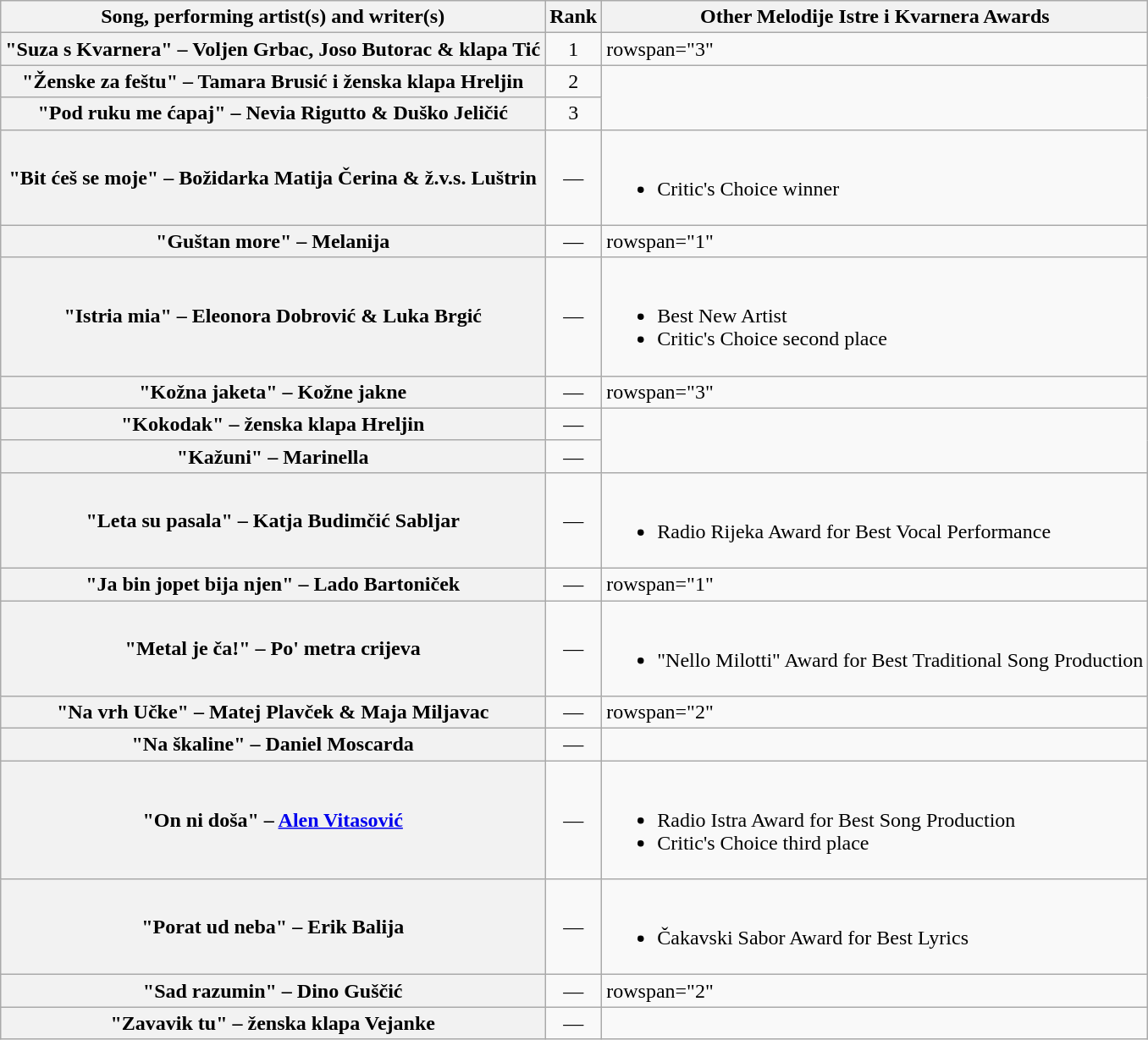<table class="plainrowheaders wikitable" style="">
<tr>
<th>Song, performing artist(s) and writer(s)</th>
<th>Rank</th>
<th>Other Melodije Istre i Kvarnera Awards</th>
</tr>
<tr>
<th scope="row">"Suza s Kvarnera" – Voljen Grbac, Joso Butorac & klapa Tić<br></th>
<td align="center">1</td>
<td>rowspan="3" </td>
</tr>
<tr>
<th scope="row">"Ženske za feštu" – Tamara Brusić i ženska klapa Hreljin<br></th>
<td align="center">2</td>
</tr>
<tr>
<th scope="row">"Pod ruku me ćapaj" – Nevia Rigutto & Duško Jeličić<br></th>
<td align="center">3</td>
</tr>
<tr>
<th scope="row">"Bit ćeš se moje" – Božidarka Matija Čerina & ž.v.s. Luštrin<br></th>
<td align="center">—</td>
<td><br><ul><li>Critic's Choice winner</li></ul></td>
</tr>
<tr>
<th scope="row">"Guštan more" – Melanija<br></th>
<td align="center">—</td>
<td>rowspan="1" </td>
</tr>
<tr>
<th scope="row">"Istria mia" – Eleonora Dobrović & Luka Brgić<br></th>
<td align="center">—</td>
<td><br><ul><li>Best New Artist</li><li>Critic's Choice second place</li></ul></td>
</tr>
<tr>
<th scope="row">"Kožna jaketa" – Kožne jakne<br></th>
<td align="center">—</td>
<td>rowspan="3" </td>
</tr>
<tr>
<th scope="row">"Kokodak" – ženska klapa Hreljin<br></th>
<td align="center">—</td>
</tr>
<tr>
<th scope="row">"Kažuni" – Marinella<br></th>
<td align="center">—</td>
</tr>
<tr>
<th scope="row">"Leta su pasala" – Katja Budimčić Sabljar<br></th>
<td align="center">—</td>
<td><br><ul><li>Radio Rijeka Award for Best Vocal Performance</li></ul></td>
</tr>
<tr>
<th scope="row">"Ja bin jopet bija njen" – Lado Bartoniček<br></th>
<td align="center">—</td>
<td>rowspan="1" </td>
</tr>
<tr>
<th scope="row">"Metal je ča!" – Po' metra crijeva<br></th>
<td align="center">—</td>
<td><br><ul><li>"Nello Milotti" Award for Best Traditional Song Production</li></ul></td>
</tr>
<tr>
<th scope="row">"Na vrh Učke" – Matej Plavček & Maja Miljavac<br></th>
<td align="center">—</td>
<td>rowspan="2" </td>
</tr>
<tr>
<th scope="row">"Na škaline" – Daniel Moscarda<br></th>
<td align="center">—</td>
</tr>
<tr>
<th scope="row">"On ni doša" – <a href='#'>Alen Vitasović</a><br></th>
<td align="center">—</td>
<td><br><ul><li>Radio Istra Award for Best Song Production</li><li>Critic's Choice third place</li></ul></td>
</tr>
<tr>
<th scope="row">"Porat ud neba" – Erik Balija<br></th>
<td align="center">—</td>
<td><br><ul><li>Čakavski Sabor Award for Best Lyrics</li></ul></td>
</tr>
<tr>
<th scope="row">"Sad razumin" – Dino Guščić<br></th>
<td align="center">—</td>
<td>rowspan="2" </td>
</tr>
<tr>
<th scope="row">"Zavavik tu" – ženska klapa Vejanke<br></th>
<td align="center">—</td>
</tr>
</table>
